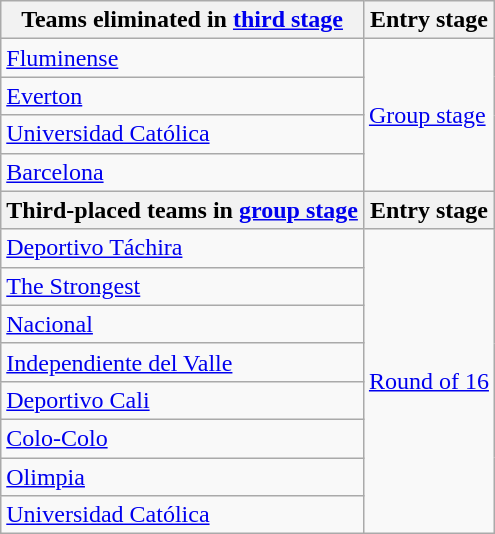<table class="wikitable">
<tr>
<th>Teams eliminated in <a href='#'>third stage</a></th>
<th>Entry stage</th>
</tr>
<tr>
<td> <a href='#'>Fluminense</a></td>
<td rowspan=4><a href='#'>Group stage</a></td>
</tr>
<tr>
<td> <a href='#'>Everton</a></td>
</tr>
<tr>
<td> <a href='#'>Universidad Católica</a></td>
</tr>
<tr>
<td> <a href='#'>Barcelona</a></td>
</tr>
<tr>
<th>Third-placed teams in <a href='#'>group stage</a></th>
<th>Entry stage</th>
</tr>
<tr>
<td> <a href='#'>Deportivo Táchira</a></td>
<td rowspan=8><a href='#'>Round of 16</a></td>
</tr>
<tr>
<td> <a href='#'>The Strongest</a></td>
</tr>
<tr>
<td> <a href='#'>Nacional</a></td>
</tr>
<tr>
<td> <a href='#'>Independiente del Valle</a></td>
</tr>
<tr>
<td> <a href='#'>Deportivo Cali</a></td>
</tr>
<tr>
<td> <a href='#'>Colo-Colo</a></td>
</tr>
<tr>
<td> <a href='#'>Olimpia</a></td>
</tr>
<tr>
<td> <a href='#'>Universidad Católica</a></td>
</tr>
</table>
